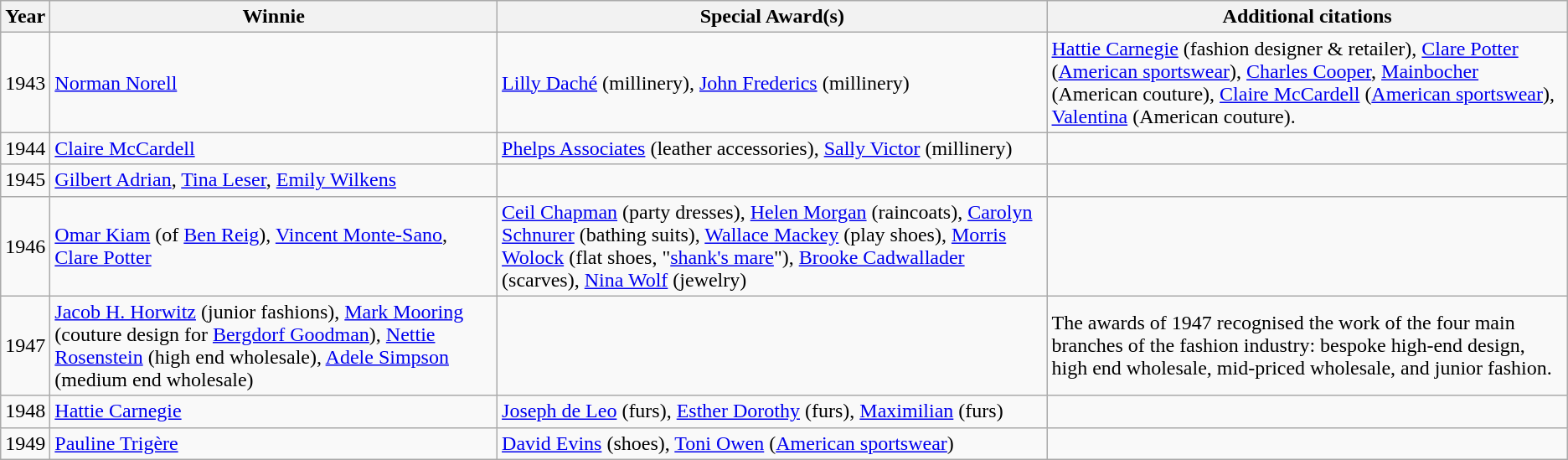<table class="wikitable">
<tr>
<th>Year</th>
<th>Winnie</th>
<th>Special Award(s)</th>
<th>Additional citations</th>
</tr>
<tr>
<td>1943</td>
<td><a href='#'>Norman Norell</a></td>
<td><a href='#'>Lilly Daché</a> (millinery), <a href='#'>John Frederics</a> (millinery)</td>
<td><a href='#'>Hattie Carnegie</a> (fashion designer & retailer), <a href='#'>Clare Potter</a> (<a href='#'>American sportswear</a>), <a href='#'>Charles Cooper</a>, <a href='#'>Mainbocher</a> (American couture), <a href='#'>Claire McCardell</a> (<a href='#'>American sportswear</a>), <a href='#'>Valentina</a> (American couture).</td>
</tr>
<tr>
<td>1944</td>
<td><a href='#'>Claire McCardell</a></td>
<td><a href='#'>Phelps Associates</a> (leather accessories), <a href='#'>Sally Victor</a> (millinery)</td>
<td></td>
</tr>
<tr>
<td>1945</td>
<td><a href='#'>Gilbert Adrian</a>, <a href='#'>Tina Leser</a>, <a href='#'>Emily Wilkens</a></td>
<td></td>
<td></td>
</tr>
<tr>
<td>1946</td>
<td><a href='#'>Omar Kiam</a> (of <a href='#'>Ben Reig</a>), <a href='#'>Vincent Monte-Sano</a>, <a href='#'>Clare Potter</a></td>
<td><a href='#'>Ceil Chapman</a> (party dresses), <a href='#'>Helen Morgan</a> (raincoats), <a href='#'>Carolyn Schnurer</a> (bathing suits), <a href='#'>Wallace Mackey</a> (play shoes),  <a href='#'>Morris Wolock</a> (flat shoes, "<a href='#'>shank's mare</a>"), <a href='#'>Brooke Cadwallader</a> (scarves), <a href='#'>Nina Wolf</a> (jewelry)</td>
<td></td>
</tr>
<tr>
<td>1947</td>
<td><a href='#'>Jacob H. Horwitz</a> (junior fashions), <a href='#'>Mark Mooring</a> (couture design for <a href='#'>Bergdorf Goodman</a>), <a href='#'>Nettie Rosenstein</a> (high end wholesale), <a href='#'>Adele Simpson</a> (medium end wholesale)</td>
<td></td>
<td>The awards of 1947 recognised the work of the four main branches of the fashion industry: bespoke high-end design, high end wholesale, mid-priced wholesale, and junior fashion.</td>
</tr>
<tr>
<td>1948</td>
<td><a href='#'>Hattie Carnegie</a></td>
<td><a href='#'>Joseph de Leo</a> (furs), <a href='#'>Esther Dorothy</a> (furs), <a href='#'>Maximilian</a> (furs)</td>
<td></td>
</tr>
<tr>
<td>1949</td>
<td><a href='#'>Pauline Trigère</a></td>
<td><a href='#'>David Evins</a> (shoes), <a href='#'>Toni Owen</a> (<a href='#'>American sportswear</a>)</td>
<td></td>
</tr>
</table>
